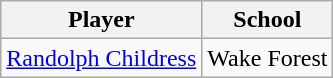<table class="wikitable sortable">
<tr>
<th>Player</th>
<th>School</th>
</tr>
<tr>
<td><a href='#'>Randolph Childress</a></td>
<td>Wake Forest</td>
</tr>
</table>
